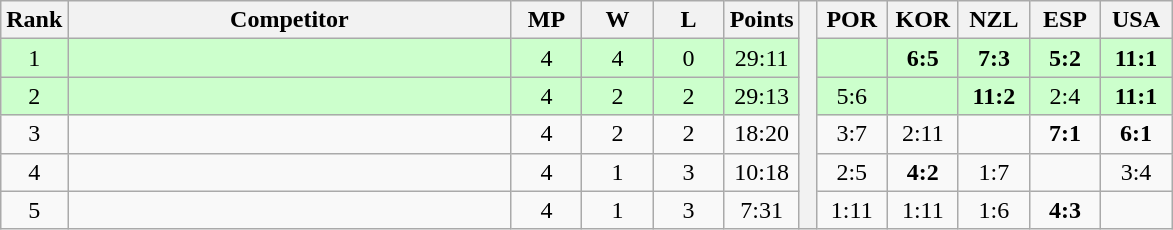<table class="wikitable" style="text-align:center">
<tr>
<th>Rank</th>
<th style="width:18em">Competitor</th>
<th style="width:2.5em">MP</th>
<th style="width:2.5em">W</th>
<th style="width:2.5em">L</th>
<th>Points</th>
<th rowspan="6"> </th>
<th style="width:2.5em">POR</th>
<th style="width:2.5em">KOR</th>
<th style="width:2.5em">NZL</th>
<th style="width:2.5em">ESP</th>
<th style="width:2.5em">USA</th>
</tr>
<tr style="background:#cfc;">
<td>1</td>
<td style="text-align:left"></td>
<td>4</td>
<td>4</td>
<td>0</td>
<td>29:11</td>
<td></td>
<td><strong>6:5</strong></td>
<td><strong>7:3</strong></td>
<td><strong>5:2</strong></td>
<td><strong>11:1</strong></td>
</tr>
<tr style="background:#cfc;">
<td>2</td>
<td style="text-align:left"></td>
<td>4</td>
<td>2</td>
<td>2</td>
<td>29:13</td>
<td>5:6</td>
<td></td>
<td><strong>11:2</strong></td>
<td>2:4</td>
<td><strong>11:1</strong></td>
</tr>
<tr>
<td>3</td>
<td style="text-align:left"></td>
<td>4</td>
<td>2</td>
<td>2</td>
<td>18:20</td>
<td>3:7</td>
<td>2:11</td>
<td></td>
<td><strong>7:1</strong></td>
<td><strong>6:1</strong></td>
</tr>
<tr>
<td>4</td>
<td style="text-align:left"></td>
<td>4</td>
<td>1</td>
<td>3</td>
<td>10:18</td>
<td>2:5</td>
<td><strong>4:2</strong></td>
<td>1:7</td>
<td></td>
<td>3:4</td>
</tr>
<tr>
<td>5</td>
<td style="text-align:left"></td>
<td>4</td>
<td>1</td>
<td>3</td>
<td>7:31</td>
<td>1:11</td>
<td>1:11</td>
<td>1:6</td>
<td><strong>4:3</strong></td>
<td></td>
</tr>
</table>
